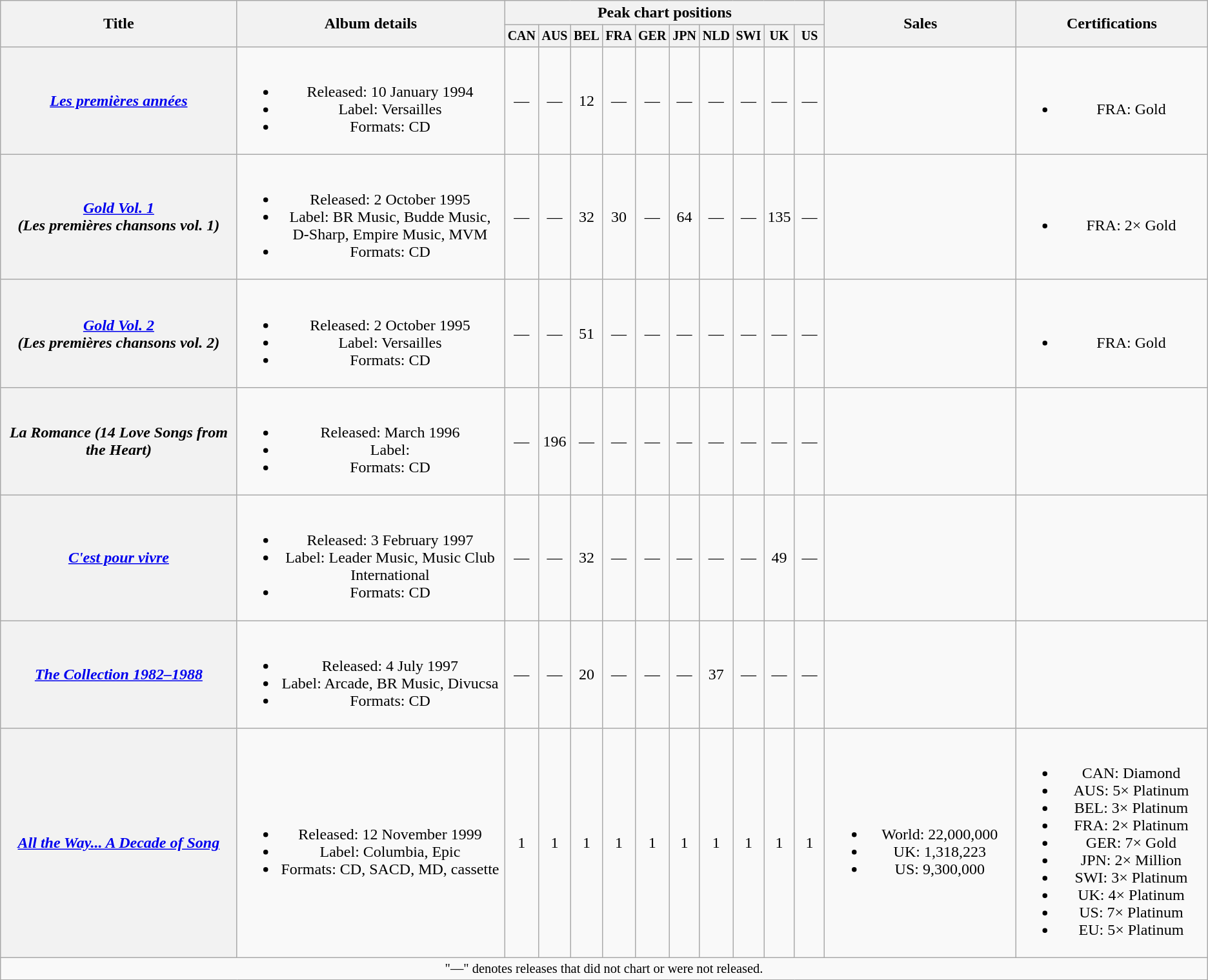<table class="wikitable plainrowheaders" style="text-align:center;">
<tr>
<th rowspan="2" style="width:15em;">Title</th>
<th rowspan="2" style="width:17em;">Album details</th>
<th colspan="10">Peak chart positions</th>
<th rowspan="2" style="width:12em;">Sales</th>
<th rowspan="2" style="width:12em;">Certifications</th>
</tr>
<tr style="font-size:smaller;">
<th style="width:25px;">CAN<br></th>
<th style="width:25px;">AUS<br></th>
<th style="width:25px;">BEL<br></th>
<th style="width:25px;">FRA<br></th>
<th style="width:25px;">GER<br></th>
<th style="width:25px;">JPN<br></th>
<th style="width:25px;">NLD<br></th>
<th style="width:25px;">SWI<br></th>
<th style="width:25px;">UK<br></th>
<th style="width:25px;">US<br></th>
</tr>
<tr>
<th scope="row"><em><a href='#'>Les premières années</a></em></th>
<td><br><ul><li>Released: 10 January 1994</li><li>Label: Versailles</li><li>Formats: CD</li></ul></td>
<td>—</td>
<td>—</td>
<td>12</td>
<td>—</td>
<td>—</td>
<td>—</td>
<td>—</td>
<td>—</td>
<td>—</td>
<td>—</td>
<td></td>
<td><br><ul><li>FRA: Gold</li></ul></td>
</tr>
<tr>
<th scope="row"><em><a href='#'>Gold Vol. 1</a></em><br><em>(Les premières chansons vol. 1)</em></th>
<td><br><ul><li>Released: 2 October 1995</li><li>Label: BR Music, Budde Music,<br> D-Sharp, Empire Music, MVM</li><li>Formats: CD</li></ul></td>
<td>—</td>
<td>—</td>
<td>32</td>
<td>30</td>
<td>—</td>
<td>64</td>
<td>—</td>
<td>—</td>
<td>135</td>
<td>—</td>
<td></td>
<td><br><ul><li>FRA: 2× Gold</li></ul></td>
</tr>
<tr>
<th scope="row"><em><a href='#'>Gold Vol. 2</a></em><br><em>(Les premières chansons vol. 2)</em></th>
<td><br><ul><li>Released: 2 October 1995</li><li>Label: Versailles</li><li>Formats: CD</li></ul></td>
<td>—</td>
<td>—</td>
<td>51</td>
<td>—</td>
<td>—</td>
<td>—</td>
<td>—</td>
<td>—</td>
<td>—</td>
<td>—</td>
<td></td>
<td><br><ul><li>FRA: Gold</li></ul></td>
</tr>
<tr>
<th scope="row"><em>La Romance (14 Love Songs from the Heart)</em></th>
<td><br><ul><li>Released: March 1996</li><li>Label:</li><li>Formats: CD</li></ul></td>
<td>—</td>
<td>196</td>
<td>—</td>
<td>—</td>
<td>—</td>
<td>—</td>
<td>—</td>
<td>—</td>
<td>—</td>
<td>—</td>
<td></td>
<td></td>
</tr>
<tr>
<th scope="row"><em><a href='#'>C'est pour vivre</a></em></th>
<td><br><ul><li>Released: 3 February 1997</li><li>Label: Leader Music, Music Club International</li><li>Formats: CD</li></ul></td>
<td>—</td>
<td>—</td>
<td>32</td>
<td>—</td>
<td>—</td>
<td>—</td>
<td>—</td>
<td>—</td>
<td>49</td>
<td>—</td>
<td></td>
<td></td>
</tr>
<tr>
<th scope="row"><em><a href='#'>The Collection 1982–1988</a></em></th>
<td><br><ul><li>Released: 4 July 1997</li><li>Label: Arcade, BR Music, Divucsa</li><li>Formats: CD</li></ul></td>
<td>—</td>
<td>—</td>
<td>20</td>
<td>—</td>
<td>—</td>
<td>—</td>
<td>37</td>
<td>—</td>
<td>—</td>
<td>—</td>
<td></td>
<td></td>
</tr>
<tr>
<th scope="row"><em><a href='#'>All the Way... A Decade of Song</a></em></th>
<td><br><ul><li>Released: 12 November 1999</li><li>Label: Columbia, Epic</li><li>Formats: CD, SACD, MD, cassette</li></ul></td>
<td>1</td>
<td>1</td>
<td>1</td>
<td>1</td>
<td>1</td>
<td>1</td>
<td>1</td>
<td>1</td>
<td>1</td>
<td>1</td>
<td><br><ul><li>World: 22,000,000</li><li>UK: 1,318,223</li><li>US: 9,300,000</li></ul></td>
<td><br><ul><li>CAN: Diamond</li><li>AUS: 5× Platinum</li><li>BEL: 3× Platinum</li><li>FRA: 2× Platinum</li><li>GER: 7× Gold</li><li>JPN: 2× Million</li><li>SWI: 3× Platinum</li><li>UK: 4× Platinum</li><li>US: 7× Platinum</li><li>EU: 5× Platinum</li></ul></td>
</tr>
<tr>
<td colspan="14" style="font-size:85%">"—" denotes releases that did not chart or were not released.</td>
</tr>
</table>
